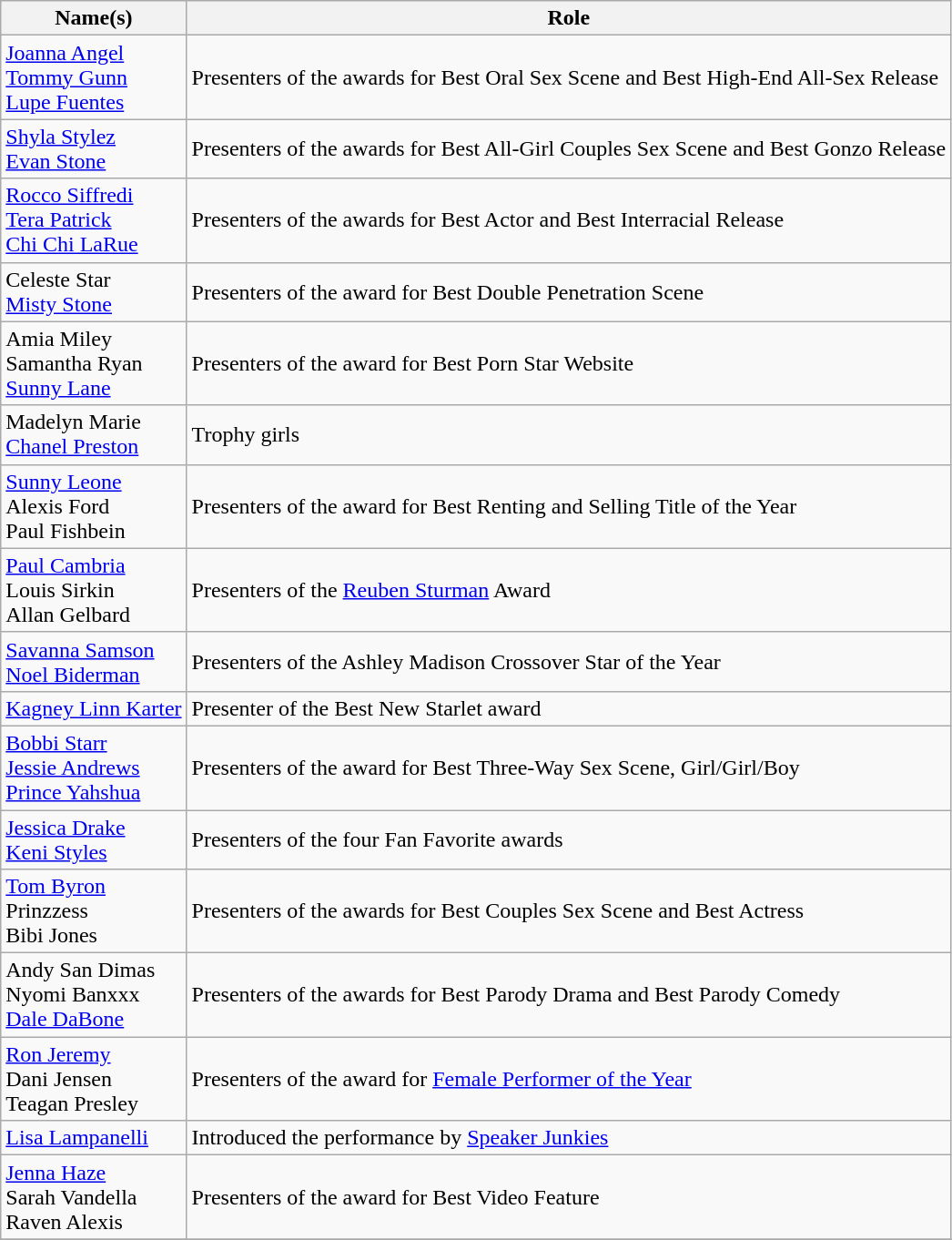<table class="wikitable">
<tr>
<th>Name(s)</th>
<th>Role</th>
</tr>
<tr>
<td><a href='#'>Joanna Angel</a><br><a href='#'>Tommy Gunn</a><br><a href='#'>Lupe Fuentes</a></td>
<td>Presenters of the awards for Best Oral Sex Scene and Best High-End All-Sex Release</td>
</tr>
<tr>
<td><a href='#'>Shyla Stylez</a><br><a href='#'>Evan Stone</a></td>
<td>Presenters of the awards for Best All-Girl Couples Sex Scene and Best Gonzo Release</td>
</tr>
<tr>
<td><a href='#'>Rocco Siffredi</a><br><a href='#'>Tera Patrick</a><br><a href='#'>Chi Chi LaRue</a></td>
<td>Presenters of the awards for Best Actor and Best Interracial Release</td>
</tr>
<tr>
<td>Celeste Star<br><a href='#'>Misty Stone</a></td>
<td>Presenters of the award for Best Double Penetration Scene</td>
</tr>
<tr>
<td>Amia Miley<br>Samantha Ryan<br><a href='#'>Sunny Lane</a></td>
<td>Presenters of the award for Best Porn Star Website</td>
</tr>
<tr>
<td>Madelyn Marie<br><a href='#'>Chanel Preston</a></td>
<td>Trophy girls</td>
</tr>
<tr>
<td><a href='#'>Sunny Leone</a><br>Alexis Ford<br>Paul Fishbein</td>
<td>Presenters of the award for Best Renting and Selling Title of the Year</td>
</tr>
<tr>
<td><a href='#'>Paul Cambria</a><br>Louis Sirkin<br>Allan Gelbard</td>
<td>Presenters of the <a href='#'>Reuben Sturman</a> Award</td>
</tr>
<tr>
<td><a href='#'>Savanna Samson</a><br><a href='#'>Noel Biderman</a></td>
<td>Presenters of the Ashley Madison Crossover Star of the Year</td>
</tr>
<tr>
<td><a href='#'>Kagney Linn Karter</a></td>
<td>Presenter of the Best New Starlet award</td>
</tr>
<tr>
<td><a href='#'>Bobbi Starr</a><br><a href='#'>Jessie Andrews</a><br><a href='#'>Prince Yahshua</a></td>
<td>Presenters of the award for Best Three-Way Sex Scene, Girl/Girl/Boy</td>
</tr>
<tr>
<td><a href='#'>Jessica Drake</a><br><a href='#'>Keni Styles</a></td>
<td>Presenters of the four Fan Favorite awards</td>
</tr>
<tr>
<td><a href='#'>Tom Byron</a><br>Prinzzess<br>Bibi Jones</td>
<td>Presenters of the awards for Best Couples Sex Scene and Best Actress</td>
</tr>
<tr>
<td>Andy San Dimas<br>Nyomi Banxxx<br><a href='#'>Dale DaBone</a></td>
<td>Presenters of the awards for Best Parody Drama and Best Parody Comedy</td>
</tr>
<tr>
<td><a href='#'>Ron Jeremy</a><br>Dani Jensen<br>Teagan Presley</td>
<td>Presenters of the award for <a href='#'>Female Performer of the Year</a></td>
</tr>
<tr>
<td><a href='#'>Lisa Lampanelli</a></td>
<td>Introduced the performance by <a href='#'>Speaker Junkies</a></td>
</tr>
<tr>
<td><a href='#'>Jenna Haze</a><br>Sarah Vandella<br>Raven Alexis</td>
<td>Presenters of the award for Best Video Feature</td>
</tr>
<tr>
</tr>
</table>
